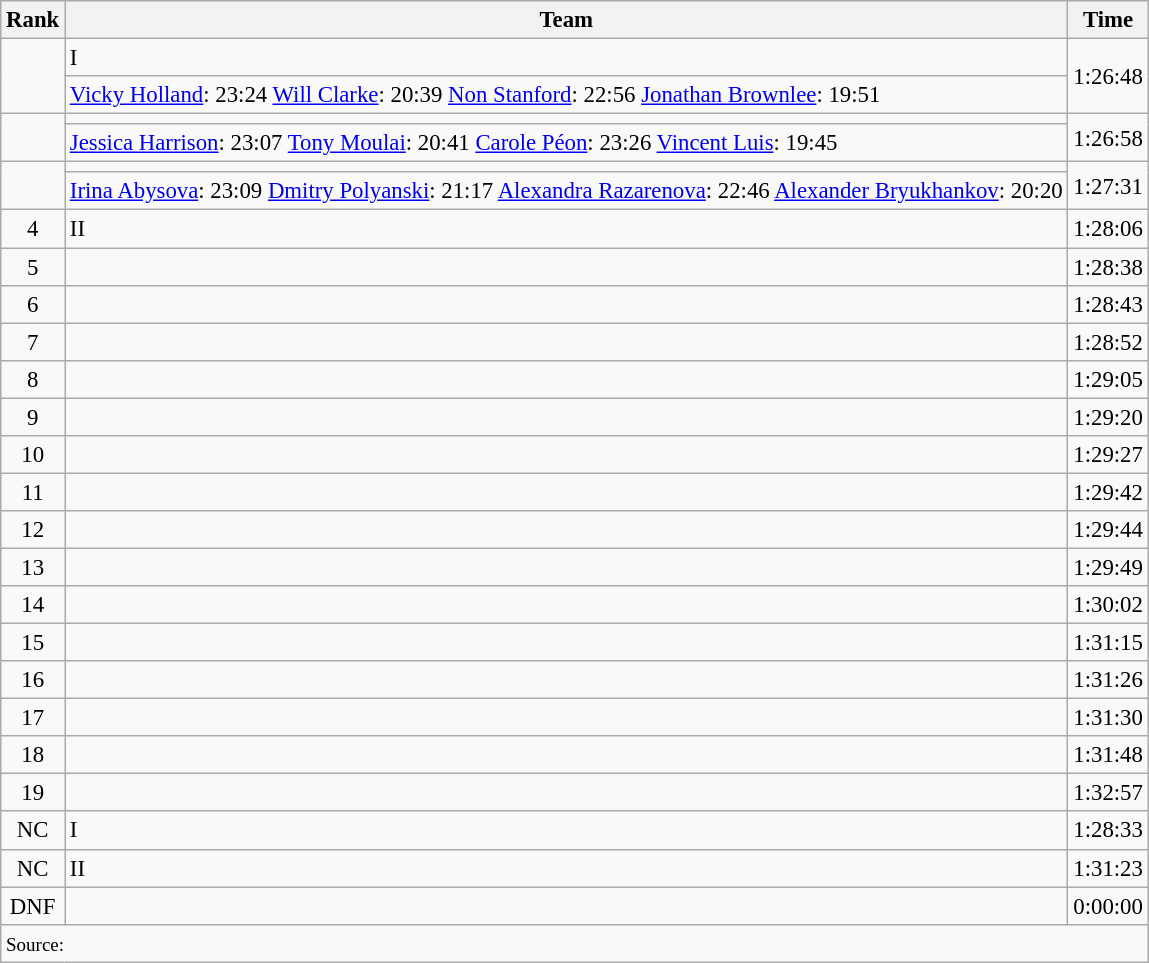<table class="wikitable" style="font-size:95%; text-align:center;">
<tr>
<th>Rank</th>
<th>Team</th>
<th>Time</th>
</tr>
<tr>
<td rowspan="2"></td>
<td align=left> I</td>
<td rowspan="2" align="center">1:26:48</td>
</tr>
<tr>
<td align=left><a href='#'>Vicky Holland</a>: 23:24 <a href='#'>Will Clarke</a>: 20:39 <a href='#'>Non Stanford</a>: 22:56 <a href='#'>Jonathan Brownlee</a>: 19:51</td>
</tr>
<tr>
<td rowspan="2"></td>
<td align=left></td>
<td rowspan="2" align="center">1:26:58</td>
</tr>
<tr>
<td align=left><a href='#'>Jessica Harrison</a>: 23:07 <a href='#'>Tony Moulai</a>: 20:41 <a href='#'>Carole Péon</a>: 23:26 <a href='#'>Vincent Luis</a>: 19:45</td>
</tr>
<tr>
<td rowspan="2"></td>
<td align=left></td>
<td rowspan="2" align="center">1:27:31</td>
</tr>
<tr>
<td align=left><a href='#'>Irina Abysova</a>: 23:09 <a href='#'>Dmitry Polyanski</a>: 21:17 <a href='#'>Alexandra Razarenova</a>: 22:46 <a href='#'>Alexander Bryukhankov</a>: 20:20</td>
</tr>
<tr>
<td>4</td>
<td align=left> II</td>
<td align="center">1:28:06</td>
</tr>
<tr>
<td>5</td>
<td align=left></td>
<td align="center">1:28:38</td>
</tr>
<tr>
<td>6</td>
<td align=left></td>
<td align="center">1:28:43</td>
</tr>
<tr>
<td>7</td>
<td align=left></td>
<td align="center">1:28:52</td>
</tr>
<tr>
<td>8</td>
<td align=left></td>
<td align="center">1:29:05</td>
</tr>
<tr>
<td>9</td>
<td align=left></td>
<td align="center">1:29:20</td>
</tr>
<tr>
<td>10</td>
<td align=left></td>
<td align="center">1:29:27</td>
</tr>
<tr>
<td>11</td>
<td align=left></td>
<td align="center">1:29:42</td>
</tr>
<tr>
<td>12</td>
<td align=left></td>
<td align="center">1:29:44</td>
</tr>
<tr>
<td>13</td>
<td align=left></td>
<td align="center">1:29:49</td>
</tr>
<tr>
<td>14</td>
<td align=left></td>
<td align="center">1:30:02</td>
</tr>
<tr>
<td>15</td>
<td align=left></td>
<td align="center">1:31:15</td>
</tr>
<tr>
<td>16</td>
<td align=left></td>
<td align="center">1:31:26</td>
</tr>
<tr>
<td>17</td>
<td align=left></td>
<td align="center">1:31:30</td>
</tr>
<tr>
<td>18</td>
<td align=left></td>
<td align="center">1:31:48</td>
</tr>
<tr>
<td>19</td>
<td align=left></td>
<td align="center">1:32:57</td>
</tr>
<tr>
<td>NC</td>
<td align=left> I</td>
<td align="center">1:28:33</td>
</tr>
<tr>
<td>NC</td>
<td align=left> II</td>
<td align="center">1:31:23</td>
</tr>
<tr>
<td>DNF</td>
<td align=left></td>
<td align="center">0:00:00</td>
</tr>
<tr>
<td colspan="3" align="left"><small>Source:</small></td>
</tr>
</table>
